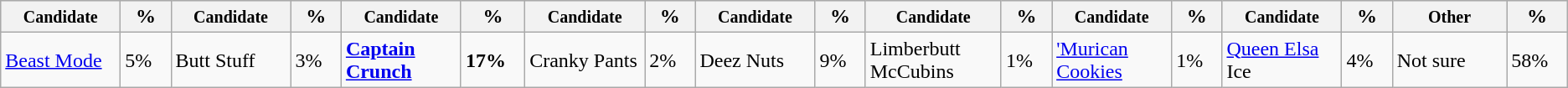<table class="wikitable">
<tr style="background:lightgrey;">
<th style="width:5%;"><small>Candidate</small></th>
<th style="width:2%;">%</th>
<th style="width:5%;"><small>Candidate</small></th>
<th style="width:2%;">%</th>
<th style="width:5%;"><small>Candidate</small></th>
<th style="width:2%;">%</th>
<th style="width:5%;"><small>Candidate</small></th>
<th style="width:2%;">%</th>
<th style="width:5%;"><small>Candidate</small></th>
<th style="width:2%;">%</th>
<th style="width:5%;"><small>Candidate</small></th>
<th style="width:2%;">%</th>
<th style="width:5%;"><small>Candidate</small></th>
<th style="width:2%;">%</th>
<th style="width:5%;"><small>Candidate</small></th>
<th style="width:2%;">%</th>
<th style="width:5%;"><small>Other</small></th>
<th style="width:2%;">%</th>
</tr>
<tr>
<td><a href='#'>Beast Mode</a></td>
<td>5%</td>
<td>Butt Stuff</td>
<td>3%</td>
<td><strong><a href='#'>Captain Crunch</a></strong></td>
<td><strong>17%</strong></td>
<td>Cranky Pants</td>
<td>2%</td>
<td>Deez Nuts</td>
<td>9%</td>
<td>Limberbutt McCubins</td>
<td>1%</td>
<td><a href='#'>'Murican Cookies</a></td>
<td>1%</td>
<td><a href='#'>Queen Elsa</a> Ice</td>
<td>4%</td>
<td>Not sure</td>
<td>58%</td>
</tr>
</table>
